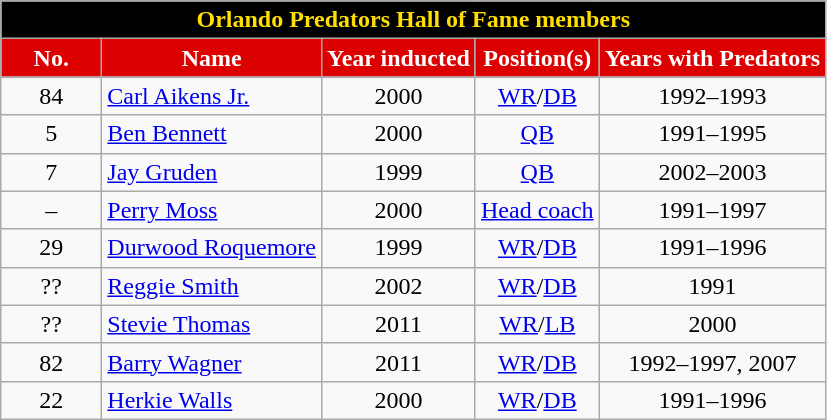<table class="wikitable sortable">
<tr>
<td colspan="5" style= "background: black; color: #FFDF00" align="center"><strong>Orlando Predators Hall of Fame members</strong></td>
</tr>
<tr>
<th width=60px style="background: #d00; color: white">No.</th>
<th style="background: #d00; color: white">Name</th>
<th style="background: #d00; color: white">Year inducted</th>
<th style="background: #d00; color: white">Position(s)</th>
<th style="background: #d00; color: white">Years with Predators</th>
</tr>
<tr>
<td style="text-align:center;">84</td>
<td><a href='#'>Carl Aikens Jr.</a></td>
<td style="text-align:center;">2000</td>
<td style="text-align:center;"><a href='#'>WR</a>/<a href='#'>DB</a></td>
<td style="text-align:center;">1992–1993</td>
</tr>
<tr>
<td style="text-align:center;">5</td>
<td><a href='#'>Ben Bennett</a></td>
<td style="text-align:center;">2000</td>
<td style="text-align:center;"><a href='#'>QB</a></td>
<td style="text-align:center;">1991–1995</td>
</tr>
<tr>
<td style="text-align:center;">7</td>
<td><a href='#'>Jay Gruden</a></td>
<td style="text-align:center;">1999</td>
<td style="text-align:center;"><a href='#'>QB</a></td>
<td style="text-align:center;">2002–2003</td>
</tr>
<tr>
<td style="text-align:center;">–</td>
<td><a href='#'>Perry Moss</a></td>
<td style="text-align:center;">2000</td>
<td style="text-align:center;"><a href='#'>Head coach</a></td>
<td style="text-align:center;">1991–1997</td>
</tr>
<tr>
<td style="text-align:center;">29</td>
<td><a href='#'>Durwood Roquemore</a></td>
<td style="text-align:center;">1999</td>
<td style="text-align:center;"><a href='#'>WR</a>/<a href='#'>DB</a></td>
<td style="text-align:center;">1991–1996</td>
</tr>
<tr>
<td style="text-align:center;">??</td>
<td><a href='#'>Reggie Smith</a></td>
<td style="text-align:center;">2002</td>
<td style="text-align:center;"><a href='#'>WR</a>/<a href='#'>DB</a></td>
<td style="text-align:center;">1991</td>
</tr>
<tr>
<td style="text-align:center;">??</td>
<td><a href='#'>Stevie Thomas</a></td>
<td style="text-align:center;">2011</td>
<td style="text-align:center;"><a href='#'>WR</a>/<a href='#'>LB</a></td>
<td style="text-align:center;">2000</td>
</tr>
<tr>
<td style="text-align:center;">82</td>
<td><a href='#'>Barry Wagner</a></td>
<td style="text-align:center;">2011</td>
<td style="text-align:center;"><a href='#'>WR</a>/<a href='#'>DB</a></td>
<td style="text-align:center;">1992–1997, 2007</td>
</tr>
<tr>
<td style="text-align:center;">22</td>
<td><a href='#'>Herkie Walls</a></td>
<td style="text-align:center;">2000</td>
<td style="text-align:center;"><a href='#'>WR</a>/<a href='#'>DB</a></td>
<td style="text-align:center;">1991–1996</td>
</tr>
</table>
